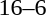<table style="text-align:center">
<tr>
<th width=200></th>
<th width=100></th>
<th width=200></th>
</tr>
<tr>
<td align=right><strong></strong></td>
<td>16–6</td>
<td align=left></td>
</tr>
</table>
